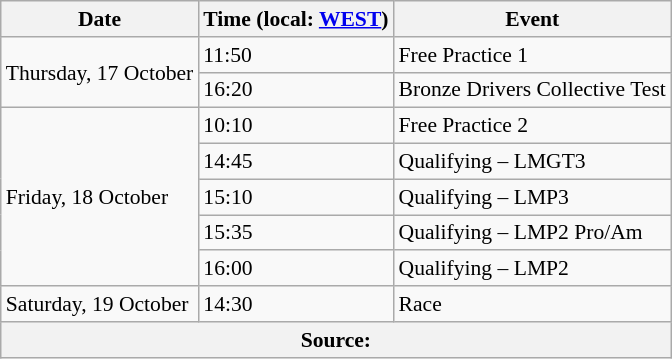<table class="wikitable" style="font-size: 90%;">
<tr>
<th>Date</th>
<th>Time (local: <a href='#'>WEST</a>)</th>
<th>Event</th>
</tr>
<tr>
<td rowspan="2">Thursday, 17 October</td>
<td>11:50</td>
<td>Free Practice 1</td>
</tr>
<tr>
<td>16:20</td>
<td>Bronze Drivers Collective Test</td>
</tr>
<tr>
<td rowspan="5">Friday, 18 October</td>
<td>10:10</td>
<td>Free Practice 2</td>
</tr>
<tr>
<td>14:45</td>
<td>Qualifying – LMGT3</td>
</tr>
<tr>
<td>15:10</td>
<td>Qualifying – LMP3</td>
</tr>
<tr>
<td>15:35</td>
<td>Qualifying – LMP2 Pro/Am</td>
</tr>
<tr>
<td>16:00</td>
<td>Qualifying – LMP2</td>
</tr>
<tr>
<td>Saturday, 19 October</td>
<td>14:30</td>
<td>Race</td>
</tr>
<tr>
<th colspan="3">Source:</th>
</tr>
</table>
